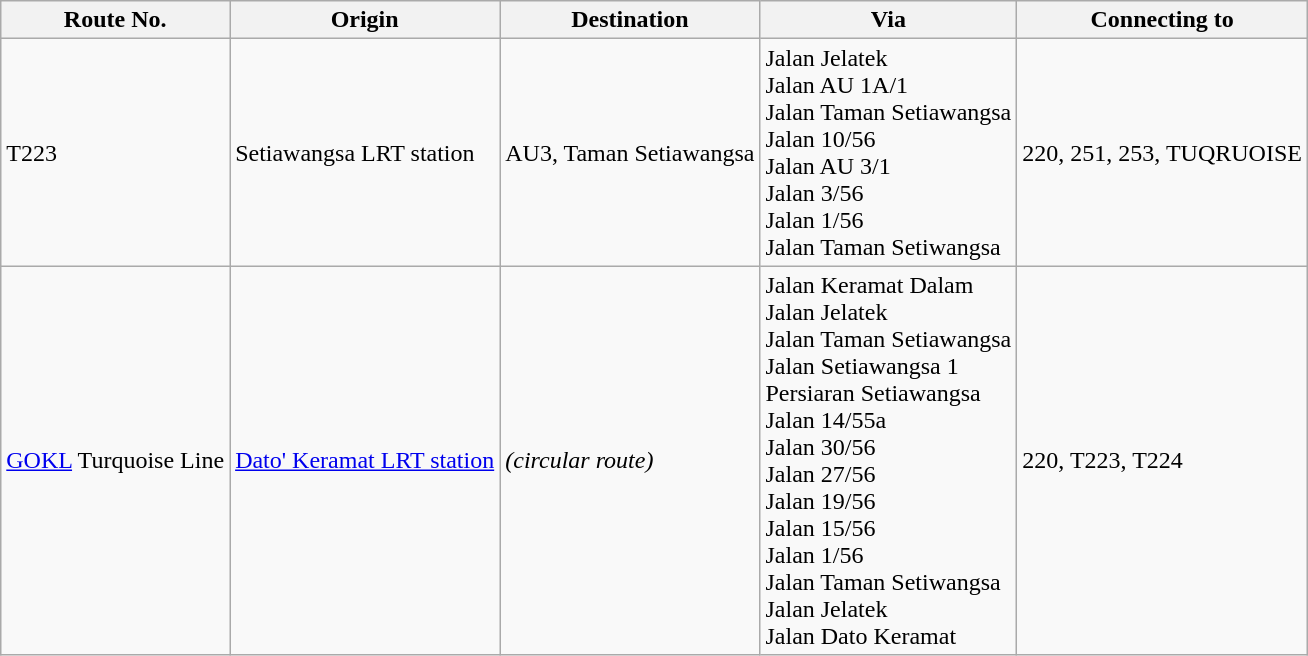<table class="wikitable">
<tr>
<th>Route No.</th>
<th>Origin</th>
<th>Destination</th>
<th>Via</th>
<th>Connecting to</th>
</tr>
<tr>
<td>T223</td>
<td> Setiawangsa LRT station</td>
<td>AU3, Taman Setiawangsa</td>
<td>Jalan Jelatek <br> Jalan AU 1A/1 <br> Jalan Taman Setiawangsa <br> Jalan 10/56 <br> Jalan AU 3/1 <br> Jalan 3/56 <br> Jalan 1/56 <br> Jalan Taman Setiwangsa</td>
<td>220, 251, 253, TUQRUOISE</td>
</tr>
<tr>
<td><a href='#'>GOKL</a> Turquoise Line</td>
<td> <a href='#'>Dato' Keramat LRT station</a></td>
<td><em>(circular route)</em></td>
<td>Jalan Keramat Dalam <br> Jalan Jelatek <br> Jalan Taman Setiawangsa <br> Jalan Setiawangsa 1 <br> Persiaran Setiawangsa <br> Jalan 14/55a <br> Jalan 30/56 <br> Jalan 27/56 <br> Jalan 19/56 <br> Jalan 15/56 <br> Jalan 1/56 <br> Jalan Taman Setiwangsa <br> Jalan Jelatek <br> Jalan Dato Keramat</td>
<td>220, T223, T224</td>
</tr>
</table>
